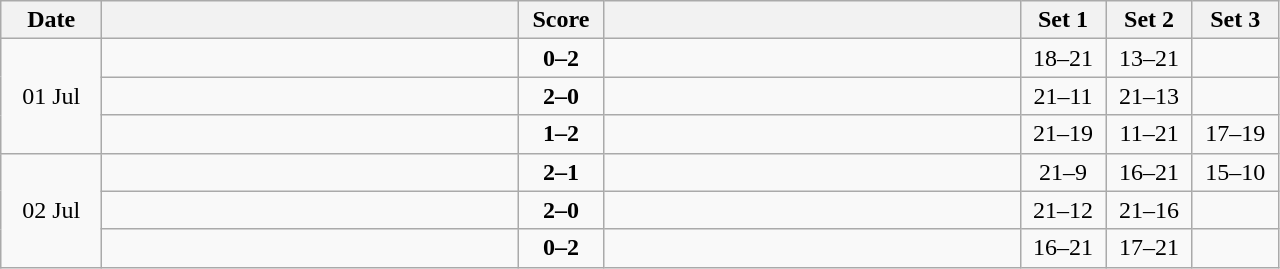<table class="wikitable" style="text-align: center;">
<tr>
<th width="60">Date</th>
<th align="right" width="270"></th>
<th width="50">Score</th>
<th align="left" width="270"></th>
<th width="50">Set 1</th>
<th width="50">Set 2</th>
<th width="50">Set 3</th>
</tr>
<tr>
<td rowspan=3>01 Jul</td>
<td align=left></td>
<td align=center><strong>0–2</strong></td>
<td align=left><strong></strong></td>
<td>18–21</td>
<td>13–21</td>
<td></td>
</tr>
<tr>
<td align=left><strong></strong></td>
<td align=center><strong>2–0</strong></td>
<td align=left></td>
<td>21–11</td>
<td>21–13</td>
<td></td>
</tr>
<tr>
<td align=left></td>
<td align=center><strong>1–2</strong></td>
<td align=left><strong></strong></td>
<td>21–19</td>
<td>11–21</td>
<td>17–19</td>
</tr>
<tr>
<td rowspan=3>02 Jul</td>
<td align=left><strong></strong></td>
<td align=center><strong>2–1</strong></td>
<td align=left></td>
<td>21–9</td>
<td>16–21</td>
<td>15–10</td>
</tr>
<tr>
<td align=left><strong></strong></td>
<td align=center><strong>2–0</strong></td>
<td align=left></td>
<td>21–12</td>
<td>21–16</td>
<td></td>
</tr>
<tr>
<td align=left></td>
<td align=center><strong>0–2</strong></td>
<td align=left><strong></strong></td>
<td>16–21</td>
<td>17–21</td>
<td></td>
</tr>
</table>
